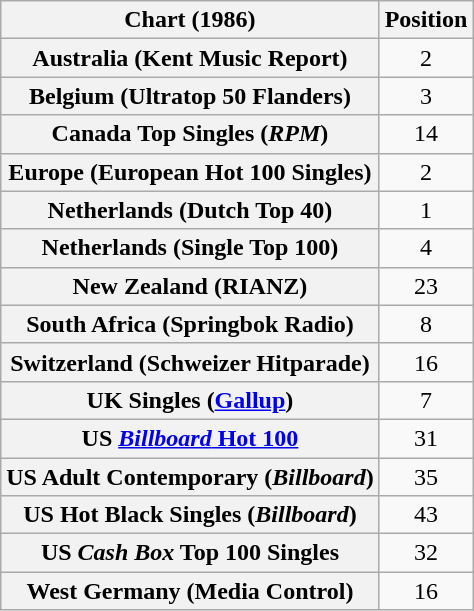<table class="wikitable sortable plainrowheaders" style="text-align:center">
<tr>
<th scope="col">Chart (1986)</th>
<th scope="col">Position</th>
</tr>
<tr>
<th scope="row">Australia (Kent Music Report)</th>
<td>2</td>
</tr>
<tr>
<th scope="row">Belgium (Ultratop 50 Flanders)</th>
<td>3</td>
</tr>
<tr>
<th scope="row">Canada Top Singles (<em>RPM</em>)</th>
<td>14</td>
</tr>
<tr>
<th scope="row">Europe (European Hot 100 Singles)</th>
<td>2</td>
</tr>
<tr>
<th scope="row">Netherlands (Dutch Top 40)</th>
<td>1</td>
</tr>
<tr>
<th scope="row">Netherlands (Single Top 100)</th>
<td>4</td>
</tr>
<tr>
<th scope="row">New Zealand (RIANZ)</th>
<td>23</td>
</tr>
<tr>
<th scope="row">South Africa (Springbok Radio)</th>
<td>8</td>
</tr>
<tr>
<th scope="row">Switzerland (Schweizer Hitparade)</th>
<td>16</td>
</tr>
<tr>
<th scope="row">UK Singles (<a href='#'>Gallup</a>)</th>
<td>7</td>
</tr>
<tr>
<th scope="row">US <a href='#'><em>Billboard</em> Hot 100</a></th>
<td>31</td>
</tr>
<tr>
<th scope="row">US Adult Contemporary (<em>Billboard</em>)</th>
<td>35</td>
</tr>
<tr>
<th scope="row">US Hot Black Singles (<em>Billboard</em>)</th>
<td>43</td>
</tr>
<tr>
<th scope="row">US <em>Cash Box</em> Top 100 Singles</th>
<td>32</td>
</tr>
<tr>
<th scope="row">West Germany (Media Control)</th>
<td>16</td>
</tr>
</table>
